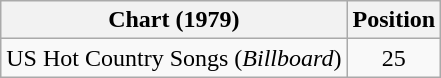<table class="wikitable">
<tr>
<th>Chart (1979)</th>
<th>Position</th>
</tr>
<tr>
<td>US Hot Country Songs (<em>Billboard</em>)</td>
<td align="center">25</td>
</tr>
</table>
